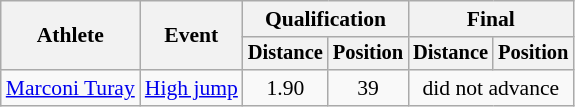<table class=wikitable style="font-size:90%">
<tr>
<th rowspan="2">Athlete</th>
<th rowspan="2">Event</th>
<th colspan="2">Qualification</th>
<th colspan="2">Final</th>
</tr>
<tr style="font-size:95%">
<th>Distance</th>
<th>Position</th>
<th>Distance</th>
<th>Position</th>
</tr>
<tr align=center>
<td align=left><a href='#'>Marconi Turay</a></td>
<td align=left><a href='#'>High jump</a></td>
<td>1.90</td>
<td>39</td>
<td colspan=2>did not advance</td>
</tr>
</table>
